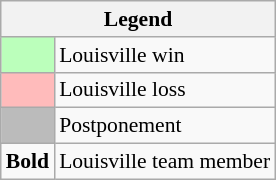<table class="wikitable" style="font-size:90%">
<tr>
<th colspan="2">Legend</th>
</tr>
<tr>
<td bgcolor="#bbffbb"> </td>
<td>Louisville win</td>
</tr>
<tr>
<td bgcolor="#ffbbbb"> </td>
<td>Louisville loss</td>
</tr>
<tr>
<td bgcolor="#bbbbbb"> </td>
<td>Postponement</td>
</tr>
<tr>
<td><strong>Bold</strong></td>
<td>Louisville team member</td>
</tr>
</table>
